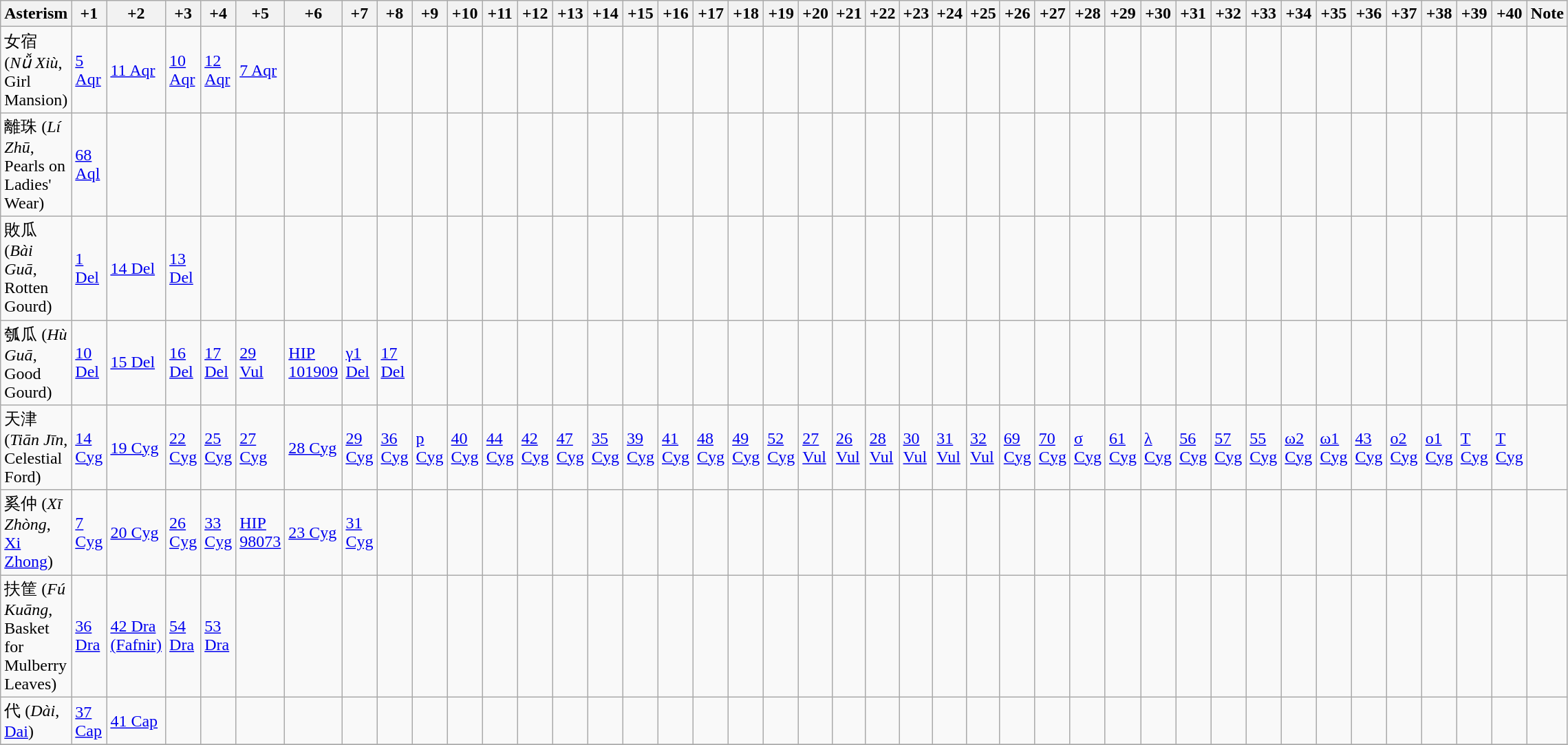<table class = "wikitable">
<tr>
<th>Asterism</th>
<th>+1</th>
<th>+2</th>
<th>+3</th>
<th>+4</th>
<th>+5</th>
<th>+6</th>
<th>+7</th>
<th>+8</th>
<th>+9</th>
<th>+10</th>
<th>+11</th>
<th>+12</th>
<th>+13</th>
<th>+14</th>
<th>+15</th>
<th>+16</th>
<th>+17</th>
<th>+18</th>
<th>+19</th>
<th>+20</th>
<th>+21</th>
<th>+22</th>
<th>+23</th>
<th>+24</th>
<th>+25</th>
<th>+26</th>
<th>+27</th>
<th>+28</th>
<th>+29</th>
<th>+30</th>
<th>+31</th>
<th>+32</th>
<th>+33</th>
<th>+34</th>
<th>+35</th>
<th>+36</th>
<th>+37</th>
<th>+38</th>
<th>+39</th>
<th>+40</th>
<th>Note</th>
</tr>
<tr>
<td>女宿 (<em>Nǚ Xiù</em>, Girl Mansion)</td>
<td><a href='#'>5 Aqr</a></td>
<td><a href='#'>11 Aqr</a></td>
<td><a href='#'>10 Aqr</a></td>
<td><a href='#'>12 Aqr</a></td>
<td><a href='#'>7 Aqr</a></td>
<td></td>
<td></td>
<td></td>
<td></td>
<td></td>
<td></td>
<td></td>
<td></td>
<td></td>
<td></td>
<td></td>
<td></td>
<td></td>
<td></td>
<td></td>
<td></td>
<td></td>
<td></td>
<td></td>
<td></td>
<td></td>
<td></td>
<td></td>
<td></td>
<td></td>
<td></td>
<td></td>
<td></td>
<td></td>
<td></td>
<td></td>
<td></td>
<td></td>
<td></td>
<td></td>
<td></td>
</tr>
<tr>
<td>離珠 (<em>Lí Zhū</em>, Pearls on Ladies' Wear)</td>
<td><a href='#'>68 Aql</a></td>
<td></td>
<td></td>
<td></td>
<td></td>
<td></td>
<td></td>
<td></td>
<td></td>
<td></td>
<td></td>
<td></td>
<td></td>
<td></td>
<td></td>
<td></td>
<td></td>
<td></td>
<td></td>
<td></td>
<td></td>
<td></td>
<td></td>
<td></td>
<td></td>
<td></td>
<td></td>
<td></td>
<td></td>
<td></td>
<td></td>
<td></td>
<td></td>
<td></td>
<td></td>
<td></td>
<td></td>
<td></td>
<td></td>
<td></td>
<td></td>
</tr>
<tr>
<td>敗瓜 (<em>Bài Guā</em>, Rotten Gourd)</td>
<td><a href='#'>1 Del</a></td>
<td><a href='#'>14 Del</a></td>
<td><a href='#'>13 Del</a></td>
<td></td>
<td></td>
<td></td>
<td></td>
<td></td>
<td></td>
<td></td>
<td></td>
<td></td>
<td></td>
<td></td>
<td></td>
<td></td>
<td></td>
<td></td>
<td></td>
<td></td>
<td></td>
<td></td>
<td></td>
<td></td>
<td></td>
<td></td>
<td></td>
<td></td>
<td></td>
<td></td>
<td></td>
<td></td>
<td></td>
<td></td>
<td></td>
<td></td>
<td></td>
<td></td>
<td></td>
<td></td>
<td></td>
</tr>
<tr>
<td>瓠瓜 (<em>Hù Guā</em>, Good Gourd)</td>
<td><a href='#'>10 Del</a></td>
<td><a href='#'>15 Del</a></td>
<td><a href='#'>16 Del</a></td>
<td><a href='#'>17 Del</a></td>
<td><a href='#'>29 Vul</a></td>
<td><a href='#'>HIP 101909</a></td>
<td><a href='#'>γ1 Del</a></td>
<td><a href='#'>17 Del</a></td>
<td></td>
<td></td>
<td></td>
<td></td>
<td></td>
<td></td>
<td></td>
<td></td>
<td></td>
<td></td>
<td></td>
<td></td>
<td></td>
<td></td>
<td></td>
<td></td>
<td></td>
<td></td>
<td></td>
<td></td>
<td></td>
<td></td>
<td></td>
<td></td>
<td></td>
<td></td>
<td></td>
<td></td>
<td></td>
<td></td>
<td></td>
<td></td>
<td></td>
</tr>
<tr>
<td>天津 (<em>Tiān Jīn</em>, Celestial Ford)</td>
<td><a href='#'>14 Cyg</a></td>
<td><a href='#'>19 Cyg</a></td>
<td><a href='#'>22 Cyg</a></td>
<td><a href='#'>25 Cyg</a></td>
<td><a href='#'>27 Cyg</a></td>
<td><a href='#'>28 Cyg</a></td>
<td><a href='#'>29 Cyg</a></td>
<td><a href='#'>36 Cyg</a></td>
<td><a href='#'>p Cyg</a></td>
<td><a href='#'>40 Cyg</a></td>
<td><a href='#'>44 Cyg</a></td>
<td><a href='#'>42 Cyg</a></td>
<td><a href='#'>47 Cyg</a></td>
<td><a href='#'>35 Cyg</a></td>
<td><a href='#'>39 Cyg</a></td>
<td><a href='#'>41 Cyg</a></td>
<td><a href='#'>48 Cyg</a></td>
<td><a href='#'>49 Cyg</a></td>
<td><a href='#'>52 Cyg</a></td>
<td><a href='#'>27 Vul</a></td>
<td><a href='#'>26 Vul</a></td>
<td><a href='#'>28 Vul</a></td>
<td><a href='#'>30 Vul</a></td>
<td><a href='#'>31 Vul</a></td>
<td><a href='#'>32 Vul</a></td>
<td><a href='#'>69 Cyg</a></td>
<td><a href='#'>70 Cyg</a></td>
<td><a href='#'>σ Cyg</a></td>
<td><a href='#'>61 Cyg</a></td>
<td><a href='#'>λ Cyg</a></td>
<td><a href='#'>56 Cyg</a></td>
<td><a href='#'>57 Cyg</a></td>
<td><a href='#'>55 Cyg</a></td>
<td><a href='#'>ω2 Cyg</a></td>
<td><a href='#'>ω1 Cyg</a></td>
<td><a href='#'>43 Cyg</a></td>
<td><a href='#'>ο2 Cyg</a></td>
<td><a href='#'>ο1 Cyg</a></td>
<td><a href='#'>T Cyg</a></td>
<td><a href='#'>T Cyg</a></td>
<td></td>
</tr>
<tr>
<td>奚仲 (<em>Xī Zhòng</em>, <a href='#'>Xi Zhong</a>)</td>
<td><a href='#'>7 Cyg</a></td>
<td><a href='#'>20 Cyg</a></td>
<td><a href='#'>26 Cyg</a></td>
<td><a href='#'>33 Cyg</a></td>
<td><a href='#'>HIP 98073</a></td>
<td><a href='#'>23 Cyg</a></td>
<td><a href='#'>31 Cyg</a></td>
<td></td>
<td></td>
<td></td>
<td></td>
<td></td>
<td></td>
<td></td>
<td></td>
<td></td>
<td></td>
<td></td>
<td></td>
<td></td>
<td></td>
<td></td>
<td></td>
<td></td>
<td></td>
<td></td>
<td></td>
<td></td>
<td></td>
<td></td>
<td></td>
<td></td>
<td></td>
<td></td>
<td></td>
<td></td>
<td></td>
<td></td>
<td></td>
<td></td>
<td></td>
</tr>
<tr>
<td>扶筐 (<em>Fú Kuāng</em>, Basket for Mulberry Leaves)</td>
<td><a href='#'>36 Dra</a></td>
<td><a href='#'>42 Dra (Fafnir)</a></td>
<td><a href='#'>54 Dra</a></td>
<td><a href='#'>53 Dra</a></td>
<td></td>
<td></td>
<td></td>
<td></td>
<td></td>
<td></td>
<td></td>
<td></td>
<td></td>
<td></td>
<td></td>
<td></td>
<td></td>
<td></td>
<td></td>
<td></td>
<td></td>
<td></td>
<td></td>
<td></td>
<td></td>
<td></td>
<td></td>
<td></td>
<td></td>
<td></td>
<td></td>
<td></td>
<td></td>
<td></td>
<td></td>
<td></td>
<td></td>
<td></td>
<td></td>
<td></td>
<td></td>
</tr>
<tr>
<td>代 (<em>Dài</em>, <a href='#'>Dai</a>)</td>
<td><a href='#'>37 Cap</a></td>
<td><a href='#'>41 Cap</a></td>
<td></td>
<td></td>
<td></td>
<td></td>
<td></td>
<td></td>
<td></td>
<td></td>
<td></td>
<td></td>
<td></td>
<td></td>
<td></td>
<td></td>
<td></td>
<td></td>
<td></td>
<td></td>
<td></td>
<td></td>
<td></td>
<td></td>
<td></td>
<td></td>
<td></td>
<td></td>
<td></td>
<td></td>
<td></td>
<td></td>
<td></td>
<td></td>
<td></td>
<td></td>
<td></td>
<td></td>
<td></td>
<td></td>
<td></td>
</tr>
<tr>
</tr>
</table>
